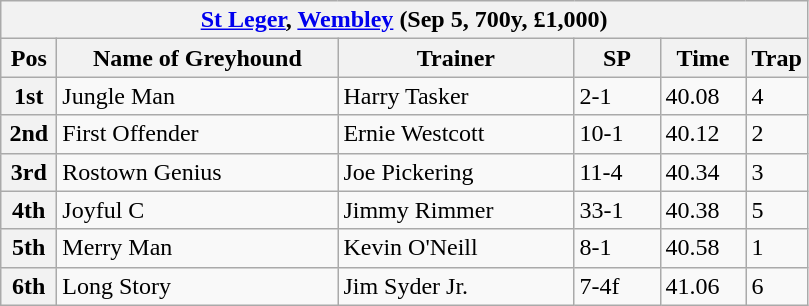<table class="wikitable">
<tr>
<th colspan="6"><a href='#'>St Leger</a>, <a href='#'>Wembley</a> (Sep 5, 700y, £1,000)</th>
</tr>
<tr>
<th width=30>Pos</th>
<th width=180>Name of Greyhound</th>
<th width=150>Trainer</th>
<th width=50>SP</th>
<th width=50>Time</th>
<th width=30>Trap</th>
</tr>
<tr>
<th>1st</th>
<td>Jungle Man</td>
<td>Harry Tasker</td>
<td>2-1</td>
<td>40.08</td>
<td>4</td>
</tr>
<tr>
<th>2nd</th>
<td>First Offender</td>
<td>Ernie Westcott</td>
<td>10-1</td>
<td>40.12</td>
<td>2</td>
</tr>
<tr>
<th>3rd</th>
<td>Rostown Genius</td>
<td>Joe Pickering</td>
<td>11-4</td>
<td>40.34</td>
<td>3</td>
</tr>
<tr>
<th>4th</th>
<td>Joyful C</td>
<td>Jimmy Rimmer</td>
<td>33-1</td>
<td>40.38</td>
<td>5</td>
</tr>
<tr>
<th>5th</th>
<td>Merry Man</td>
<td>Kevin O'Neill</td>
<td>8-1</td>
<td>40.58</td>
<td>1</td>
</tr>
<tr>
<th>6th</th>
<td>Long Story</td>
<td>Jim Syder Jr.</td>
<td>7-4f</td>
<td>41.06</td>
<td>6</td>
</tr>
</table>
